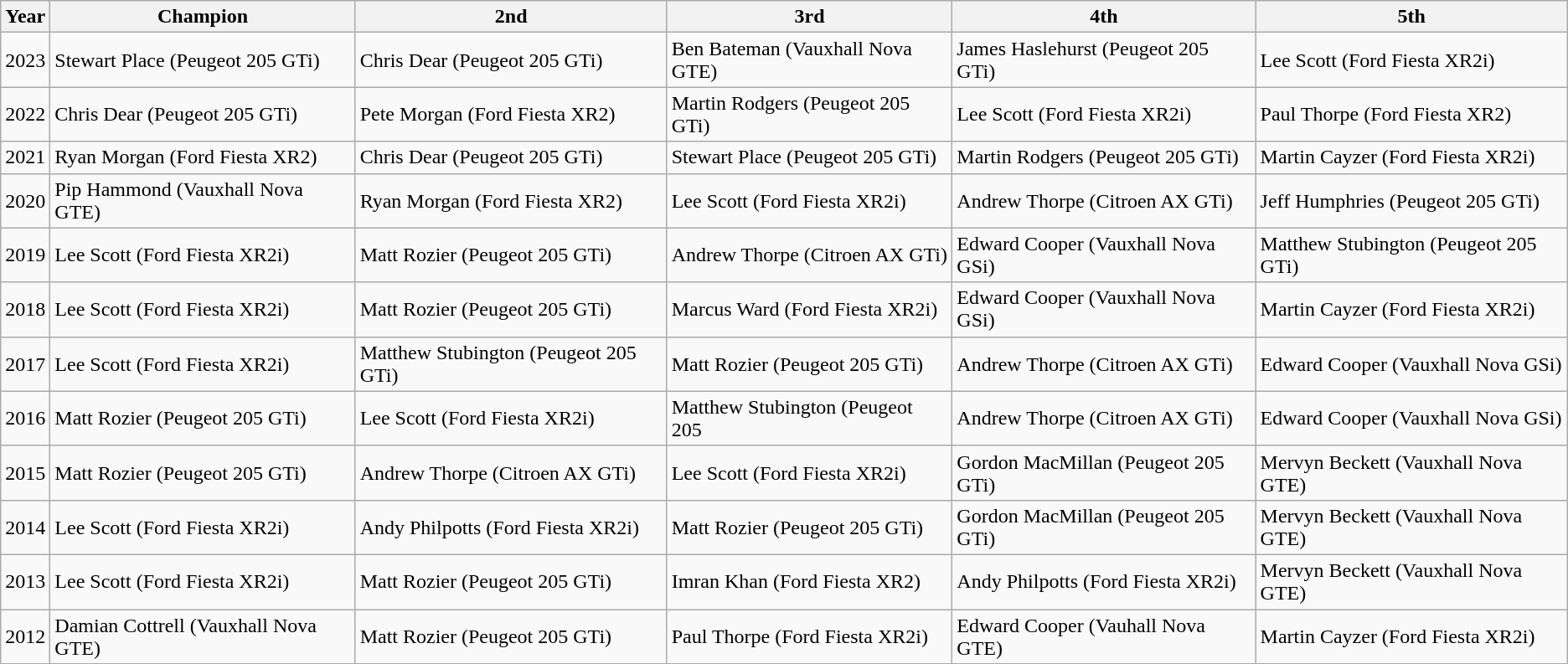<table class="wikitable">
<tr>
<th>Year</th>
<th>Champion</th>
<th>2nd</th>
<th>3rd</th>
<th>4th</th>
<th>5th</th>
</tr>
<tr>
<td>2023</td>
<td>Stewart Place (Peugeot 205 GTi)</td>
<td>Chris Dear (Peugeot 205 GTi)</td>
<td>Ben Bateman (Vauxhall Nova GTE)</td>
<td>James Haslehurst (Peugeot 205 GTi)</td>
<td>Lee Scott (Ford Fiesta XR2i)</td>
</tr>
<tr>
<td>2022</td>
<td>Chris Dear (Peugeot 205 GTi)</td>
<td>Pete Morgan (Ford Fiesta XR2)</td>
<td>Martin Rodgers (Peugeot 205 GTi)</td>
<td>Lee Scott (Ford Fiesta XR2i)</td>
<td>Paul Thorpe (Ford Fiesta XR2)</td>
</tr>
<tr>
<td>2021</td>
<td>Ryan Morgan (Ford Fiesta XR2)</td>
<td>Chris Dear (Peugeot 205 GTi)</td>
<td>Stewart Place (Peugeot 205 GTi)</td>
<td>Martin Rodgers (Peugeot 205 GTi)</td>
<td>Martin Cayzer (Ford Fiesta XR2i)</td>
</tr>
<tr>
<td>2020</td>
<td>Pip Hammond (Vauxhall Nova GTE)</td>
<td>Ryan Morgan (Ford Fiesta XR2)</td>
<td>Lee Scott (Ford Fiesta XR2i)</td>
<td>Andrew Thorpe (Citroen AX GTi)</td>
<td>Jeff Humphries (Peugeot 205 GTi)</td>
</tr>
<tr>
<td>2019</td>
<td>Lee Scott (Ford Fiesta XR2i)</td>
<td>Matt Rozier (Peugeot 205 GTi)</td>
<td>Andrew Thorpe (Citroen AX GTi)</td>
<td>Edward Cooper (Vauxhall Nova GSi)</td>
<td>Matthew Stubington (Peugeot 205 GTi)</td>
</tr>
<tr>
<td>2018</td>
<td>Lee Scott (Ford Fiesta XR2i)</td>
<td>Matt Rozier (Peugeot 205 GTi)</td>
<td>Marcus Ward (Ford Fiesta XR2i)</td>
<td>Edward Cooper (Vauxhall Nova GSi)</td>
<td>Martin Cayzer (Ford Fiesta XR2i)</td>
</tr>
<tr>
<td>2017</td>
<td>Lee Scott (Ford Fiesta XR2i)</td>
<td>Matthew Stubington (Peugeot 205 GTi)</td>
<td>Matt Rozier (Peugeot 205 GTi)</td>
<td>Andrew Thorpe (Citroen AX GTi)</td>
<td>Edward Cooper (Vauxhall Nova GSi)</td>
</tr>
<tr>
<td>2016</td>
<td>Matt Rozier (Peugeot 205 GTi)</td>
<td>Lee Scott (Ford Fiesta XR2i)</td>
<td>Matthew Stubington (Peugeot 205</td>
<td>Andrew Thorpe (Citroen AX GTi)</td>
<td>Edward Cooper (Vauxhall Nova GSi)</td>
</tr>
<tr>
<td>2015</td>
<td>Matt Rozier (Peugeot 205 GTi)</td>
<td>Andrew Thorpe (Citroen AX GTi)</td>
<td>Lee Scott (Ford Fiesta XR2i)</td>
<td>Gordon MacMillan (Peugeot 205 GTi)</td>
<td>Mervyn Beckett (Vauxhall Nova GTE)</td>
</tr>
<tr>
<td>2014</td>
<td>Lee Scott (Ford Fiesta XR2i)</td>
<td>Andy Philpotts (Ford Fiesta XR2i)</td>
<td>Matt Rozier (Peugeot 205 GTi)</td>
<td>Gordon MacMillan (Peugeot 205 GTi)</td>
<td>Mervyn Beckett (Vauxhall Nova GTE)</td>
</tr>
<tr>
<td>2013</td>
<td>Lee Scott (Ford Fiesta XR2i)</td>
<td>Matt Rozier (Peugeot 205 GTi)</td>
<td>Imran Khan (Ford Fiesta XR2)</td>
<td>Andy Philpotts (Ford Fiesta XR2i)</td>
<td>Mervyn Beckett (Vauxhall Nova GTE)</td>
</tr>
<tr>
<td>2012</td>
<td>Damian Cottrell (Vauxhall Nova GTE)</td>
<td>Matt Rozier (Peugeot 205 GTi)</td>
<td>Paul Thorpe (Ford Fiesta XR2i)</td>
<td>Edward Cooper (Vauhall Nova GTE)</td>
<td>Martin Cayzer (Ford Fiesta XR2i)</td>
</tr>
<tr>
</tr>
</table>
